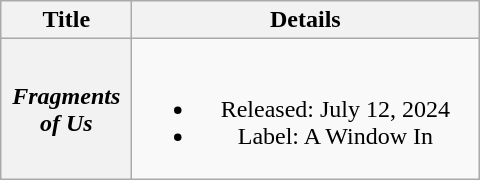<table class="wikitable plainrowheaders" style="text-align:center;">
<tr>
<th scope="col" rowspan="1" style="width:5em;">Title</th>
<th scope="col" rowspan="1" style="width:14em;">Details</th>
</tr>
<tr>
<th scope="row"><em>Fragments of Us</em></th>
<td><br><ul><li>Released: July 12, 2024</li><li>Label: A Window In</li></ul></td>
</tr>
</table>
